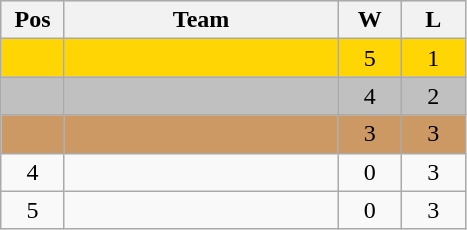<table class="wikitable gauche" style="text-align:center">
<tr bgcolor="e5e5e5">
<th width="35">Pos</th>
<th width="175">Team</th>
<th width="35">W</th>
<th width="35">L</th>
</tr>
<tr bgcolor=#FFD604>
<td></td>
<td align=left></td>
<td>5</td>
<td>1</td>
</tr>
<tr bgcolor=#C0C0C0>
<td></td>
<td align=left></td>
<td>4</td>
<td>2</td>
</tr>
<tr bgcolor=#CC9965>
<td></td>
<td align=left></td>
<td>3</td>
<td>3</td>
</tr>
<tr>
<td>4</td>
<td align=left></td>
<td>0</td>
<td>3</td>
</tr>
<tr>
<td>5</td>
<td align=left></td>
<td>0</td>
<td>3</td>
</tr>
</table>
